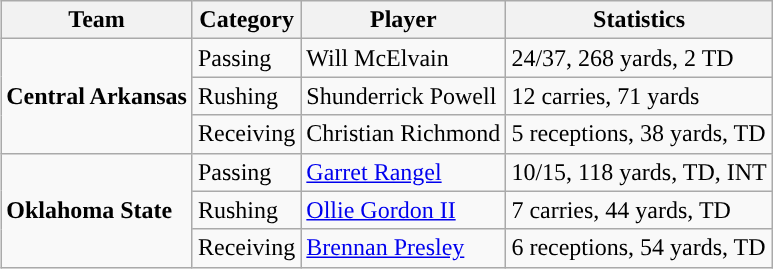<table class="wikitable" style="float: right;">
<tr>
<th>Team</th>
<th>Category</th>
<th>Player</th>
<th>Statistics</th>
</tr>
<tr>
<td rowspan=3><strong>Central Arkansas</strong></td>
<td>Passing</td>
<td>Will McElvain</td>
<td>24/37, 268 yards, 2 TD</td>
</tr>
<tr>
<td>Rushing</td>
<td>Shunderrick Powell</td>
<td>12 carries, 71 yards</td>
</tr>
<tr>
<td>Receiving</td>
<td>Christian Richmond</td>
<td>5 receptions, 38 yards, TD</td>
</tr>
<tr>
<td rowspan=3><strong>Oklahoma State</strong></td>
<td>Passing</td>
<td><a href='#'>Garret Rangel</a></td>
<td>10/15, 118 yards, TD, INT</td>
</tr>
<tr>
<td>Rushing</td>
<td><a href='#'>Ollie Gordon II</a></td>
<td>7 carries, 44 yards, TD</td>
</tr>
<tr>
<td>Receiving</td>
<td><a href='#'>Brennan Presley</a></td>
<td>6 receptions, 54 yards, TD</td>
</tr>
</table>
